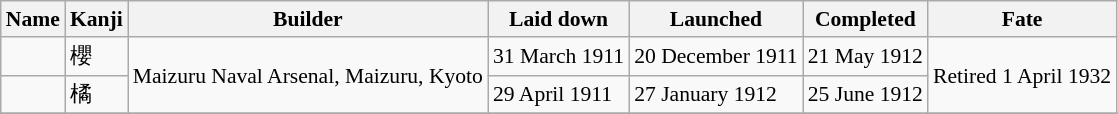<table class="wikitable" style="font-size:90%;">
<tr>
<th>Name</th>
<th>Kanji</th>
<th>Builder</th>
<th>Laid down</th>
<th>Launched</th>
<th>Completed</th>
<th>Fate</th>
</tr>
<tr>
<td></td>
<td>櫻</td>
<td rowspan=2>Maizuru Naval Arsenal, Maizuru, Kyoto</td>
<td>31 March 1911</td>
<td>20 December 1911</td>
<td>21 May 1912</td>
<td rowspan=2>Retired 1 April 1932</td>
</tr>
<tr>
<td></td>
<td>橘</td>
<td>29 April 1911</td>
<td>27 January 1912</td>
<td>25 June 1912</td>
</tr>
<tr>
</tr>
</table>
